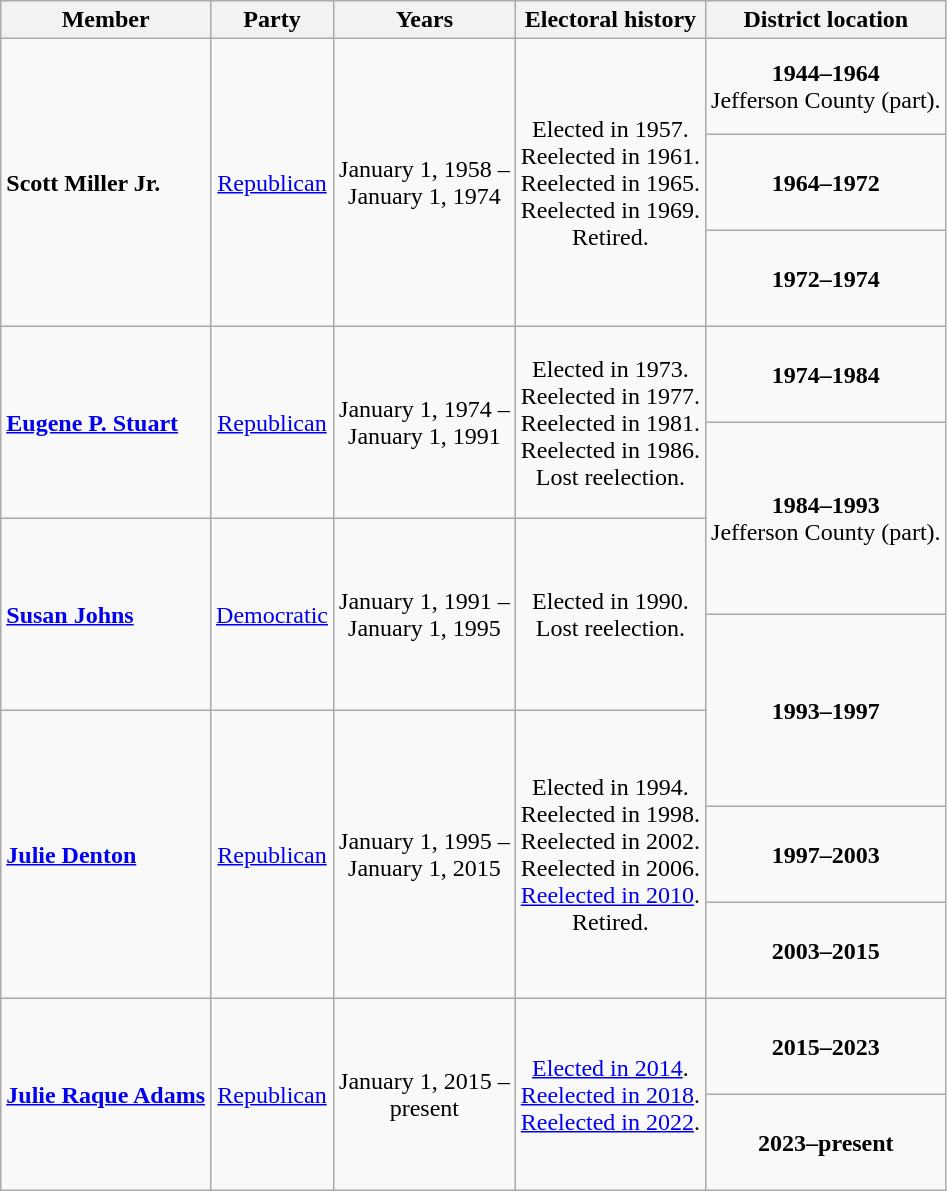<table class=wikitable style="text-align:center">
<tr>
<th>Member</th>
<th>Party</th>
<th>Years</th>
<th>Electoral history</th>
<th>District location</th>
</tr>
<tr style="height:4em">
<td rowspan=3 align=left><strong>Scott Miller Jr.</strong><br></td>
<td rowspan=3 ><a href='#'>Republican</a></td>
<td rowspan=3 nowrap>January 1, 1958 –<br>January 1, 1974</td>
<td rowspan=3>Elected in 1957.<br>Reelected in 1961.<br>Reelected in 1965.<br>Reelected in 1969.<br>Retired.</td>
<td><strong>1944–1964</strong><br>Jefferson County (part).</td>
</tr>
<tr style="height:4em">
<td><strong>1964–1972</strong><br></td>
</tr>
<tr style="height:4em">
<td><strong>1972–1974</strong><br></td>
</tr>
<tr style="height:4em">
<td rowspan=2 align=left><strong><a href='#'>Eugene P. Stuart</a></strong><br></td>
<td rowspan=2 ><a href='#'>Republican</a></td>
<td rowspan=2 nowrap>January 1, 1974 –<br>January 1, 1991</td>
<td rowspan=2>Elected in 1973.<br>Reelected in 1977.<br>Reelected in 1981.<br>Reelected in 1986.<br>Lost reelection.</td>
<td><strong>1974–1984</strong><br></td>
</tr>
<tr style="height:4em">
<td rowspan=2><strong>1984–1993</strong><br>Jefferson County (part).</td>
</tr>
<tr style="height:4em">
<td rowspan=2 align=left><strong><a href='#'>Susan Johns</a></strong><br></td>
<td rowspan=2 ><a href='#'>Democratic</a></td>
<td rowspan=2 nowrap>January 1, 1991 –<br>January 1, 1995</td>
<td rowspan=2>Elected in 1990.<br>Lost reelection.</td>
</tr>
<tr style="height:4em">
<td rowspan=2><strong>1993–1997</strong><br></td>
</tr>
<tr style="height:4em">
<td rowspan=3 align=left><strong><a href='#'>Julie Denton</a></strong><br></td>
<td rowspan=3 ><a href='#'>Republican</a></td>
<td rowspan=3 nowrap>January 1, 1995 –<br>January 1, 2015</td>
<td rowspan=3>Elected in 1994.<br>Reelected in 1998.<br>Reelected in 2002.<br>Reelected in 2006.<br><a href='#'>Reelected in 2010</a>.<br>Retired.</td>
</tr>
<tr style="height:4em">
<td><strong>1997–2003</strong><br></td>
</tr>
<tr style="height:4em">
<td><strong>2003–2015</strong><br></td>
</tr>
<tr style="height:4em">
<td rowspan=2 align=left><strong><a href='#'>Julie Raque Adams</a></strong><br></td>
<td rowspan=2 ><a href='#'>Republican</a></td>
<td rowspan=2 nowrap>January 1, 2015 –<br>present</td>
<td rowspan=2><a href='#'>Elected in 2014</a>.<br><a href='#'>Reelected in 2018</a>.<br><a href='#'>Reelected in 2022</a>.</td>
<td><strong>2015–2023</strong><br></td>
</tr>
<tr style="height:4em">
<td><strong>2023–present</strong><br></td>
</tr>
</table>
